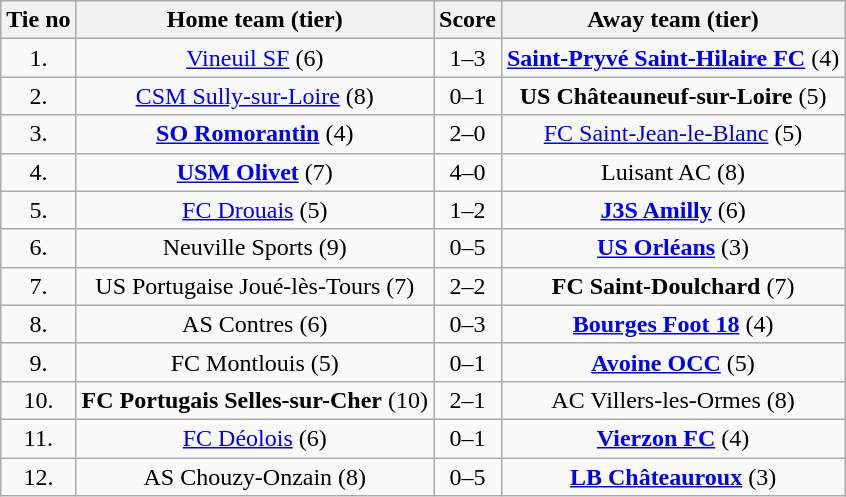<table class="wikitable" style="text-align: center">
<tr>
<th>Tie no</th>
<th>Home team (tier)</th>
<th>Score</th>
<th>Away team (tier)</th>
</tr>
<tr>
<td>1.</td>
<td><a href='#'>Vineuil SF</a> (6)</td>
<td>1–3</td>
<td><strong><a href='#'>Saint-Pryvé Saint-Hilaire FC</a></strong> (4)</td>
</tr>
<tr>
<td>2.</td>
<td><a href='#'>CSM Sully-sur-Loire</a> (8)</td>
<td>0–1</td>
<td><strong>US Châteauneuf-sur-Loire</strong> (5)</td>
</tr>
<tr>
<td>3.</td>
<td><strong><a href='#'>SO Romorantin</a></strong> (4)</td>
<td>2–0</td>
<td><a href='#'>FC Saint-Jean-le-Blanc</a> (5)</td>
</tr>
<tr>
<td>4.</td>
<td><strong><a href='#'>USM Olivet</a></strong> (7)</td>
<td>4–0</td>
<td>Luisant AC (8)</td>
</tr>
<tr>
<td>5.</td>
<td><a href='#'>FC Drouais</a> (5)</td>
<td>1–2</td>
<td><strong><a href='#'>J3S Amilly</a></strong> (6)</td>
</tr>
<tr>
<td>6.</td>
<td>Neuville Sports (9)</td>
<td>0–5</td>
<td><strong><a href='#'>US Orléans</a></strong> (3)</td>
</tr>
<tr>
<td>7.</td>
<td>US Portugaise Joué-lès-Tours (7)</td>
<td>2–2 </td>
<td><strong>FC Saint-Doulchard</strong> (7)</td>
</tr>
<tr>
<td>8.</td>
<td>AS Contres (6)</td>
<td>0–3</td>
<td><strong><a href='#'>Bourges Foot 18</a></strong> (4)</td>
</tr>
<tr>
<td>9.</td>
<td>FC Montlouis (5)</td>
<td>0–1</td>
<td><strong><a href='#'>Avoine OCC</a></strong> (5)</td>
</tr>
<tr>
<td>10.</td>
<td><strong>FC Portugais Selles-sur-Cher</strong> (10)</td>
<td>2–1</td>
<td>AC Villers-les-Ormes (8)</td>
</tr>
<tr>
<td>11.</td>
<td><a href='#'>FC Déolois</a> (6)</td>
<td>0–1</td>
<td><strong><a href='#'>Vierzon FC</a></strong> (4)</td>
</tr>
<tr>
<td>12.</td>
<td>AS Chouzy-Onzain (8)</td>
<td>0–5</td>
<td><strong><a href='#'>LB Châteauroux</a></strong> (3)</td>
</tr>
</table>
